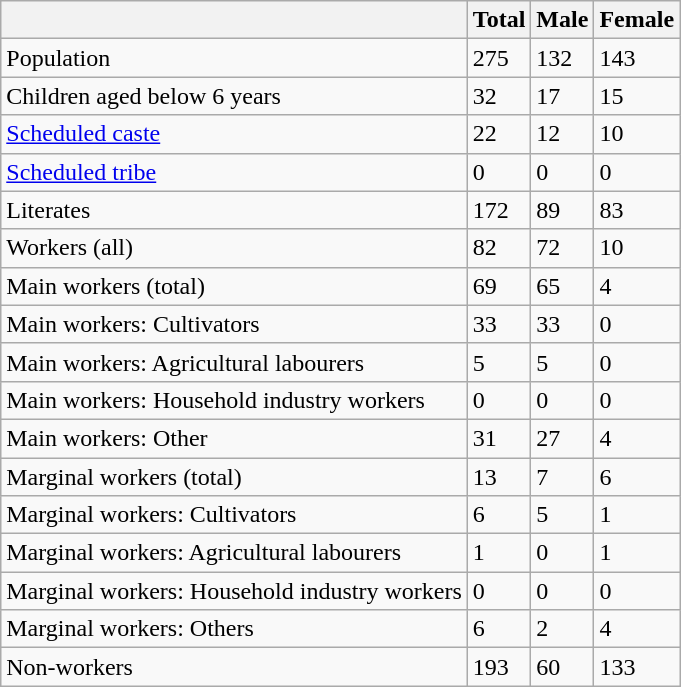<table class="wikitable sortable">
<tr>
<th></th>
<th>Total</th>
<th>Male</th>
<th>Female</th>
</tr>
<tr>
<td>Population</td>
<td>275</td>
<td>132</td>
<td>143</td>
</tr>
<tr>
<td>Children aged below 6 years</td>
<td>32</td>
<td>17</td>
<td>15</td>
</tr>
<tr>
<td><a href='#'>Scheduled caste</a></td>
<td>22</td>
<td>12</td>
<td>10</td>
</tr>
<tr>
<td><a href='#'>Scheduled tribe</a></td>
<td>0</td>
<td>0</td>
<td>0</td>
</tr>
<tr>
<td>Literates</td>
<td>172</td>
<td>89</td>
<td>83</td>
</tr>
<tr>
<td>Workers (all)</td>
<td>82</td>
<td>72</td>
<td>10</td>
</tr>
<tr>
<td>Main workers (total)</td>
<td>69</td>
<td>65</td>
<td>4</td>
</tr>
<tr>
<td>Main workers: Cultivators</td>
<td>33</td>
<td>33</td>
<td>0</td>
</tr>
<tr>
<td>Main workers: Agricultural labourers</td>
<td>5</td>
<td>5</td>
<td>0</td>
</tr>
<tr>
<td>Main workers: Household industry workers</td>
<td>0</td>
<td>0</td>
<td>0</td>
</tr>
<tr>
<td>Main workers: Other</td>
<td>31</td>
<td>27</td>
<td>4</td>
</tr>
<tr>
<td>Marginal workers (total)</td>
<td>13</td>
<td>7</td>
<td>6</td>
</tr>
<tr>
<td>Marginal workers: Cultivators</td>
<td>6</td>
<td>5</td>
<td>1</td>
</tr>
<tr>
<td>Marginal workers: Agricultural labourers</td>
<td>1</td>
<td>0</td>
<td>1</td>
</tr>
<tr>
<td>Marginal workers: Household industry workers</td>
<td>0</td>
<td>0</td>
<td>0</td>
</tr>
<tr>
<td>Marginal workers: Others</td>
<td>6</td>
<td>2</td>
<td>4</td>
</tr>
<tr>
<td>Non-workers</td>
<td>193</td>
<td>60</td>
<td>133</td>
</tr>
</table>
